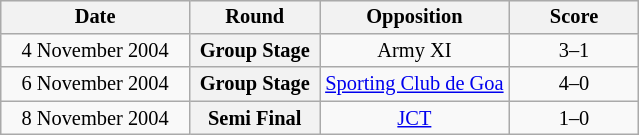<table class="wikitable plainrowheaders" style="text-align:center;margin-left:1em;float:right; font-size:85%;">
<tr>
<th scope=col width="120">Date</th>
<th scope=col width="80">Round</th>
<th scope=col width="120">Opposition</th>
<th scope=col width="80">Score</th>
</tr>
<tr>
<td>4 November 2004</td>
<th scope=row style="text-align:center">Group Stage</th>
<td>Army XI</td>
<td>3–1</td>
</tr>
<tr>
<td>6 November 2004</td>
<th scope=row style="text-align:center">Group Stage</th>
<td><a href='#'>Sporting Club de Goa</a></td>
<td>4–0</td>
</tr>
<tr>
<td>8 November 2004</td>
<th scope=row style="text-align:center">Semi Final</th>
<td><a href='#'>JCT</a></td>
<td>1–0</td>
</tr>
</table>
